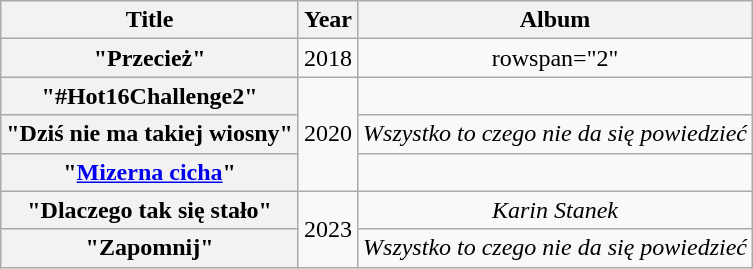<table class="wikitable plainrowheaders" style="text-align:center;">
<tr>
<th scope="col">Title</th>
<th scope="col">Year</th>
<th scope="col">Album</th>
</tr>
<tr>
<th scope="row">"Przecież"</th>
<td>2018</td>
<td>rowspan="2" </td>
</tr>
<tr>
<th scope="row">"#Hot16Challenge2"</th>
<td rowspan="3">2020</td>
</tr>
<tr>
<th scope="row">"Dziś nie ma takiej wiosny"<br></th>
<td><em>Wszystko to czego nie da się powiedzieć</em></td>
</tr>
<tr>
<th scope="row">"<a href='#'>Mizerna cicha</a>" </th>
<td></td>
</tr>
<tr>
<th scope="row">"Dlaczego tak się stało"<br></th>
<td rowspan="2">2023</td>
<td><em>Karin Stanek</em></td>
</tr>
<tr>
<th scope="row">"Zapomnij"<br></th>
<td><em>Wszystko to czego nie da się powiedzieć</em></td>
</tr>
</table>
